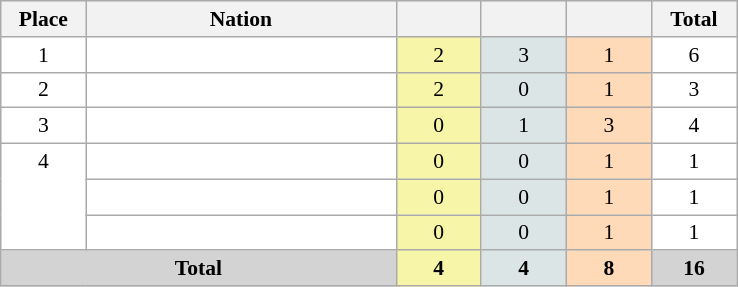<table class=wikitable style="border:1px solid #AAAAAA;font-size:90%">
<tr bgcolor="#EFEFEF">
<th width=50>Place</th>
<th width=200>Nation</th>
<th width=50></th>
<th width=50></th>
<th width=50></th>
<th width=50>Total</th>
</tr>
<tr align="center" valign="top" bgcolor="#FFFFFF">
<td>1</td>
<td align="left"></td>
<td style="background:#F7F6A8;">2</td>
<td style="background:#DCE5E5;">3</td>
<td style="background:#FFDAB9;">1</td>
<td>6</td>
</tr>
<tr align="center" valign="top" bgcolor="#FFFFFF">
<td>2</td>
<td align="left"></td>
<td style="background:#F7F6A8;">2</td>
<td style="background:#DCE5E5;">0</td>
<td style="background:#FFDAB9;">1</td>
<td>3</td>
</tr>
<tr align="center" valign="top" bgcolor="#FFFFFF">
<td>3</td>
<td align="left"></td>
<td style="background:#F7F6A8;">0</td>
<td style="background:#DCE5E5;">1</td>
<td style="background:#FFDAB9;">3</td>
<td>4</td>
</tr>
<tr align="center" valign="top" bgcolor="#FFFFFF">
<td rowspan="3" valign="center">4</td>
<td align="left"></td>
<td style="background:#F7F6A8;">0</td>
<td style="background:#DCE5E5;">0</td>
<td style="background:#FFDAB9;">1</td>
<td>1</td>
</tr>
<tr align="center" valign="top" bgcolor="#FFFFFF">
<td align="left"></td>
<td style="background:#F7F6A8;">0</td>
<td style="background:#DCE5E5;">0</td>
<td style="background:#FFDAB9;">1</td>
<td>1</td>
</tr>
<tr align="center" valign="top" bgcolor="#FFFFFF">
<td align="left"></td>
<td style="background:#F7F6A8;">0</td>
<td style="background:#DCE5E5;">0</td>
<td style="background:#FFDAB9;">1</td>
<td>1</td>
</tr>
<tr align="center">
<td colspan="2" bgcolor=D3D3D3><strong>Total</strong></td>
<td style="background:#F7F6A8;"><strong>4</strong></td>
<td style="background:#DCE5E5;"><strong>4</strong></td>
<td style="background:#FFDAB9;"><strong>8</strong></td>
<td bgcolor=D3D3D3><strong>16</strong></td>
</tr>
</table>
